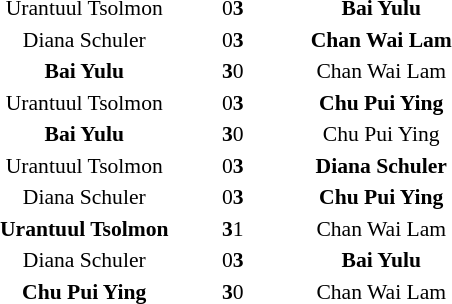<table style="text-align:center; font-size: 90%">
<tr>
<th width=125></th>
<th width=65></th>
<th width=125></th>
</tr>
<tr>
<td>Urantuul Tsolmon</td>
<td>0<strong>3</strong></td>
<td><strong>Bai Yulu</strong></td>
</tr>
<tr>
<td>Diana Schuler</td>
<td>0<strong>3</strong></td>
<td><strong>Chan Wai Lam</strong></td>
</tr>
<tr>
<td><strong>Bai Yulu</strong></td>
<td><strong>3</strong>0</td>
<td>Chan Wai Lam</td>
</tr>
<tr>
<td>Urantuul Tsolmon</td>
<td>0<strong>3</strong></td>
<td><strong>Chu Pui Ying</strong></td>
</tr>
<tr>
<td><strong>Bai Yulu</strong></td>
<td><strong>3</strong>0</td>
<td>Chu Pui Ying</td>
</tr>
<tr>
<td>Urantuul Tsolmon</td>
<td>0<strong>3</strong></td>
<td><strong>Diana Schuler</strong></td>
</tr>
<tr>
<td>Diana Schuler</td>
<td>0<strong>3</strong></td>
<td><strong>Chu Pui Ying</strong></td>
</tr>
<tr>
<td><strong>Urantuul Tsolmon</strong></td>
<td><strong>3</strong>1</td>
<td>Chan Wai Lam</td>
</tr>
<tr>
<td>Diana Schuler</td>
<td>0<strong>3</strong></td>
<td><strong>Bai Yulu</strong></td>
</tr>
<tr>
<td><strong>Chu Pui Ying</strong></td>
<td><strong>3</strong>0</td>
<td>Chan Wai Lam</td>
</tr>
</table>
